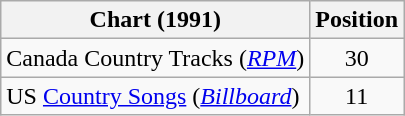<table class="wikitable sortable">
<tr>
<th scope="col">Chart (1991)</th>
<th scope="col">Position</th>
</tr>
<tr>
<td>Canada Country Tracks (<em><a href='#'>RPM</a></em>)</td>
<td align="center">30</td>
</tr>
<tr>
<td>US <a href='#'>Country Songs</a> (<em><a href='#'>Billboard</a></em>)</td>
<td align="center">11</td>
</tr>
</table>
